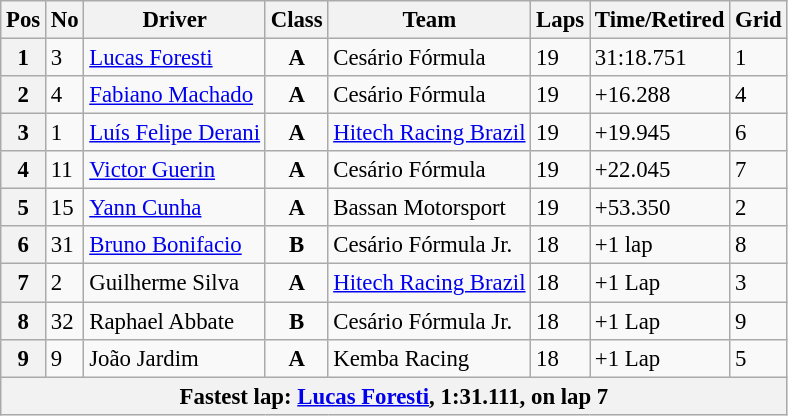<table class="wikitable" style="font-size:95%">
<tr>
<th>Pos</th>
<th>No</th>
<th>Driver</th>
<th>Class</th>
<th>Team</th>
<th>Laps</th>
<th>Time/Retired</th>
<th>Grid</th>
</tr>
<tr>
<th>1</th>
<td>3</td>
<td> <a href='#'>Lucas Foresti</a></td>
<td align="center"><strong><span>A</span></strong></td>
<td>Cesário Fórmula</td>
<td>19</td>
<td>31:18.751</td>
<td>1</td>
</tr>
<tr>
<th>2</th>
<td>4</td>
<td> <a href='#'>Fabiano Machado</a></td>
<td align="center"><strong><span>A</span></strong></td>
<td>Cesário Fórmula</td>
<td>19</td>
<td>+16.288</td>
<td>4</td>
</tr>
<tr>
<th>3</th>
<td>1</td>
<td> <a href='#'>Luís Felipe Derani</a></td>
<td align="center"><strong><span>A</span></strong></td>
<td><a href='#'>Hitech Racing Brazil</a></td>
<td>19</td>
<td>+19.945</td>
<td>6</td>
</tr>
<tr>
<th>4</th>
<td>11</td>
<td> <a href='#'>Victor Guerin</a></td>
<td align="center"><strong><span>A</span></strong></td>
<td>Cesário Fórmula</td>
<td>19</td>
<td>+22.045</td>
<td>7</td>
</tr>
<tr>
<th>5</th>
<td>15</td>
<td> <a href='#'>Yann Cunha</a></td>
<td align="center"><strong><span>A</span></strong></td>
<td>Bassan Motorsport</td>
<td>19</td>
<td>+53.350</td>
<td>2</td>
</tr>
<tr>
<th>6</th>
<td>31</td>
<td> <a href='#'>Bruno Bonifacio</a></td>
<td align=center><strong><span>B</span></strong></td>
<td>Cesário Fórmula Jr.</td>
<td>18</td>
<td>+1 lap</td>
<td>8</td>
</tr>
<tr>
<th>7</th>
<td>2</td>
<td> Guilherme Silva</td>
<td align="center"><strong><span>A</span></strong></td>
<td><a href='#'>Hitech Racing Brazil</a></td>
<td>18</td>
<td>+1 Lap</td>
<td>3</td>
</tr>
<tr>
<th>8</th>
<td>32</td>
<td> Raphael Abbate</td>
<td align=center><strong><span>B</span></strong></td>
<td>Cesário Fórmula Jr.</td>
<td>18</td>
<td>+1 Lap</td>
<td>9</td>
</tr>
<tr>
<th>9</th>
<td>9</td>
<td> João Jardim</td>
<td align="center"><strong><span>A</span></strong></td>
<td>Kemba Racing</td>
<td>18</td>
<td>+1 Lap</td>
<td>5</td>
</tr>
<tr>
<th colspan=8 align=center>Fastest lap: <a href='#'>Lucas Foresti</a>, 1:31.111,  on lap 7</th>
</tr>
</table>
